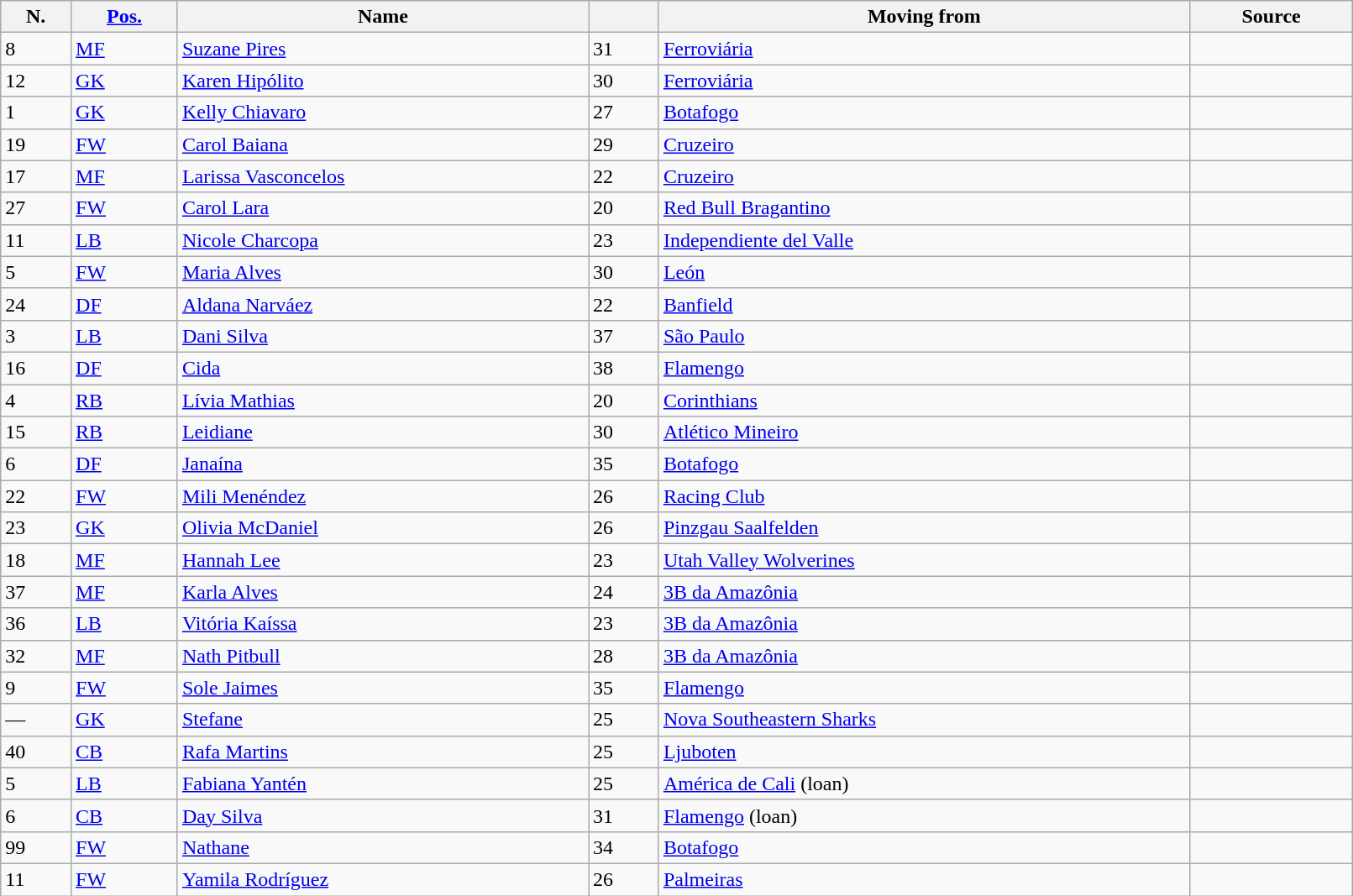<table class="wikitable sortable" style="width:85%; text-align:center; text-align:left;">
<tr>
<th>N.</th>
<th><a href='#'>Pos.</a></th>
<th>Name</th>
<th></th>
<th>Moving from</th>
<th>Source</th>
</tr>
<tr>
<td>8</td>
<td><a href='#'>MF</a></td>
<td style="text-align:left;"> <a href='#'>Suzane Pires</a></td>
<td>31</td>
<td style="text-align:left;"><a href='#'>Ferroviária</a></td>
<td></td>
</tr>
<tr>
<td>12</td>
<td><a href='#'>GK</a></td>
<td style="text-align:left;"> <a href='#'>Karen Hipólito</a></td>
<td>30</td>
<td style="text-align:left;"><a href='#'>Ferroviária</a></td>
<td></td>
</tr>
<tr>
<td>1</td>
<td><a href='#'>GK</a></td>
<td style="text-align:left;"> <a href='#'>Kelly Chiavaro</a></td>
<td>27</td>
<td style="text-align:left;"><a href='#'>Botafogo</a></td>
<td></td>
</tr>
<tr>
<td>19</td>
<td><a href='#'>FW</a></td>
<td style="text-align:left;"> <a href='#'>Carol Baiana</a></td>
<td>29</td>
<td style="text-align:left;"><a href='#'>Cruzeiro</a></td>
<td></td>
</tr>
<tr>
<td>17</td>
<td><a href='#'>MF</a></td>
<td style="text-align:left;"> <a href='#'>Larissa Vasconcelos</a></td>
<td>22</td>
<td style="text-align:left;"><a href='#'>Cruzeiro</a></td>
<td></td>
</tr>
<tr>
<td>27</td>
<td><a href='#'>FW</a></td>
<td style="text-align:left;"> <a href='#'>Carol Lara</a></td>
<td>20</td>
<td style="text-align:left;"><a href='#'>Red Bull Bragantino</a></td>
<td></td>
</tr>
<tr>
<td>11</td>
<td><a href='#'>LB</a></td>
<td style="text-align:left;"> <a href='#'>Nicole Charcopa</a></td>
<td>23</td>
<td style="text-align:left;"><a href='#'>Independiente del Valle</a> </td>
<td></td>
</tr>
<tr>
<td>5</td>
<td><a href='#'>FW</a></td>
<td style="text-align:left;"> <a href='#'>Maria Alves</a></td>
<td>30</td>
<td style="text-align:left;"><a href='#'>León</a> </td>
<td></td>
</tr>
<tr>
<td>24</td>
<td><a href='#'>DF</a></td>
<td style="text-align:left;"> <a href='#'>Aldana Narváez</a></td>
<td>22</td>
<td style="text-align:left;"><a href='#'>Banfield</a> </td>
<td></td>
</tr>
<tr>
<td>3</td>
<td><a href='#'>LB</a></td>
<td style="text-align:left;"> <a href='#'>Dani Silva</a></td>
<td>37</td>
<td style="text-align:left;"><a href='#'>São Paulo</a></td>
<td></td>
</tr>
<tr>
<td>16</td>
<td><a href='#'>DF</a></td>
<td style="text-align:left;"> <a href='#'>Cida</a></td>
<td>38</td>
<td style="text-align:left;"><a href='#'>Flamengo</a></td>
<td></td>
</tr>
<tr>
<td>4</td>
<td><a href='#'>RB</a></td>
<td style="text-align:left;"> <a href='#'>Lívia Mathias</a></td>
<td>20</td>
<td style="text-align:left;"><a href='#'>Corinthians</a></td>
<td></td>
</tr>
<tr>
<td>15</td>
<td><a href='#'>RB</a></td>
<td style="text-align:left;"> <a href='#'>Leidiane</a></td>
<td>30</td>
<td style="text-align:left;"><a href='#'>Atlético Mineiro</a></td>
<td></td>
</tr>
<tr>
<td>6</td>
<td><a href='#'>DF</a></td>
<td style="text-align:left;"> <a href='#'>Janaína</a></td>
<td>35</td>
<td style="text-align:left;"><a href='#'>Botafogo</a></td>
<td></td>
</tr>
<tr>
<td>22</td>
<td><a href='#'>FW</a></td>
<td style="text-align:left;"> <a href='#'>Mili Menéndez</a></td>
<td>26</td>
<td style="text-align:left;"><a href='#'>Racing Club</a> </td>
<td></td>
</tr>
<tr>
<td>23</td>
<td><a href='#'>GK</a></td>
<td style="text-align:left;"> <a href='#'>Olivia McDaniel</a></td>
<td>26</td>
<td style="text-align:left;"><a href='#'>Pinzgau Saalfelden</a> </td>
<td></td>
</tr>
<tr>
<td>18</td>
<td><a href='#'>MF</a></td>
<td style="text-align:left;"> <a href='#'>Hannah Lee</a></td>
<td>23</td>
<td style="text-align:left;"><a href='#'>Utah Valley Wolverines</a> </td>
<td></td>
</tr>
<tr>
<td>37</td>
<td><a href='#'>MF</a></td>
<td style="text-align:left;"> <a href='#'>Karla Alves</a></td>
<td>24</td>
<td style="text-align:left;"><a href='#'>3B da Amazônia</a></td>
<td></td>
</tr>
<tr>
<td>36</td>
<td><a href='#'>LB</a></td>
<td style="text-align:left;"> <a href='#'>Vitória Kaíssa</a></td>
<td>23</td>
<td style="text-align:left;"><a href='#'>3B da Amazônia</a></td>
<td></td>
</tr>
<tr>
<td>32</td>
<td><a href='#'>MF</a></td>
<td style="text-align:left;"> <a href='#'>Nath Pitbull</a></td>
<td>28</td>
<td style="text-align:left;"><a href='#'>3B da Amazônia</a></td>
<td></td>
</tr>
<tr>
<td>9</td>
<td><a href='#'>FW</a></td>
<td style="text-align:left;"> <a href='#'>Sole Jaimes</a></td>
<td>35</td>
<td style="text-align:left;"><a href='#'>Flamengo</a></td>
<td></td>
</tr>
<tr>
<td>—</td>
<td><a href='#'>GK</a></td>
<td style="text-align:left;"> <a href='#'>Stefane</a></td>
<td>25</td>
<td style="text-align:left;"><a href='#'>Nova Southeastern Sharks</a> </td>
<td></td>
</tr>
<tr>
<td>40</td>
<td><a href='#'>CB</a></td>
<td style="text-align:left;"> <a href='#'>Rafa Martins</a></td>
<td>25</td>
<td style="text-align:left;"><a href='#'>Ljuboten</a> </td>
<td></td>
</tr>
<tr>
<td>5</td>
<td><a href='#'>LB</a></td>
<td style="text-align:left;"> <a href='#'>Fabiana Yantén</a></td>
<td>25</td>
<td style="text-align:left;"><a href='#'>América de Cali</a>  (loan)</td>
<td></td>
</tr>
<tr>
<td>6</td>
<td><a href='#'>CB</a></td>
<td style="text-align:left;"> <a href='#'>Day Silva</a></td>
<td>31</td>
<td style="text-align:left;"><a href='#'>Flamengo</a> (loan)</td>
<td></td>
</tr>
<tr>
<td>99</td>
<td><a href='#'>FW</a></td>
<td style="text-align:left;"> <a href='#'>Nathane</a></td>
<td>34</td>
<td style="text-align:left;"><a href='#'>Botafogo</a></td>
<td></td>
</tr>
<tr>
<td>11</td>
<td><a href='#'>FW</a></td>
<td style="text-align:left;"> <a href='#'>Yamila Rodríguez</a></td>
<td>26</td>
<td style="text-align:left;"><a href='#'>Palmeiras</a></td>
<td></td>
</tr>
</table>
